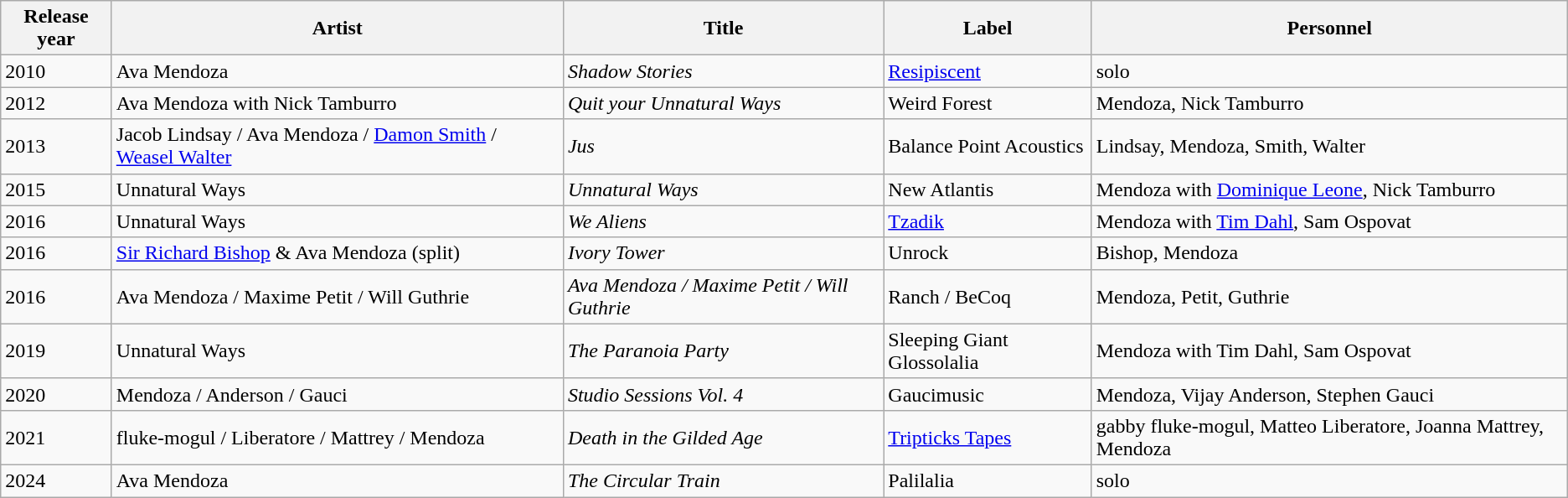<table class="wikitable sortable">
<tr>
<th>Release year</th>
<th>Artist</th>
<th>Title</th>
<th>Label</th>
<th>Personnel</th>
</tr>
<tr>
<td>2010</td>
<td>Ava Mendoza</td>
<td><em>Shadow Stories</em></td>
<td><a href='#'>Resipiscent</a></td>
<td>solo</td>
</tr>
<tr>
<td>2012</td>
<td>Ava Mendoza with Nick Tamburro</td>
<td><em>Quit your Unnatural Ways</em></td>
<td>Weird Forest</td>
<td>Mendoza, Nick Tamburro</td>
</tr>
<tr>
<td>2013</td>
<td>Jacob Lindsay / Ava Mendoza / <a href='#'>Damon Smith</a> / <a href='#'>Weasel Walter</a></td>
<td><em>Jus</em></td>
<td>Balance Point Acoustics</td>
<td>Lindsay, Mendoza, Smith, Walter</td>
</tr>
<tr>
<td>2015</td>
<td>Unnatural Ways</td>
<td><em>Unnatural Ways</em></td>
<td>New Atlantis</td>
<td>Mendoza with <a href='#'>Dominique Leone</a>, Nick Tamburro</td>
</tr>
<tr>
<td>2016</td>
<td>Unnatural Ways</td>
<td><em>We Aliens</em></td>
<td><a href='#'>Tzadik</a></td>
<td>Mendoza with <a href='#'>Tim Dahl</a>, Sam Ospovat</td>
</tr>
<tr>
<td>2016</td>
<td><a href='#'>Sir Richard Bishop</a> & Ava Mendoza (split)</td>
<td><em>Ivory Tower</em></td>
<td>Unrock</td>
<td>Bishop, Mendoza</td>
</tr>
<tr>
<td>2016</td>
<td>Ava Mendoza / Maxime Petit / Will Guthrie</td>
<td><em>Ava Mendoza / Maxime Petit / Will Guthrie</em></td>
<td>Ranch / BeCoq</td>
<td>Mendoza, Petit, Guthrie</td>
</tr>
<tr>
<td>2019</td>
<td>Unnatural Ways</td>
<td><em>The Paranoia Party</em></td>
<td>Sleeping Giant Glossolalia</td>
<td>Mendoza with Tim Dahl, Sam Ospovat</td>
</tr>
<tr>
<td>2020</td>
<td>Mendoza / Anderson / Gauci</td>
<td><em>Studio Sessions Vol. 4</em></td>
<td>Gaucimusic</td>
<td>Mendoza, Vijay Anderson, Stephen Gauci</td>
</tr>
<tr>
<td>2021</td>
<td>fluke-mogul / Liberatore / Mattrey / Mendoza</td>
<td><em>Death in the Gilded Age</em></td>
<td><a href='#'>Tripticks Tapes</a></td>
<td>gabby fluke-mogul, Matteo Liberatore, Joanna Mattrey, Mendoza</td>
</tr>
<tr>
<td>2024</td>
<td>Ava Mendoza</td>
<td><em>The Circular Train</em></td>
<td>Palilalia</td>
<td>solo</td>
</tr>
</table>
